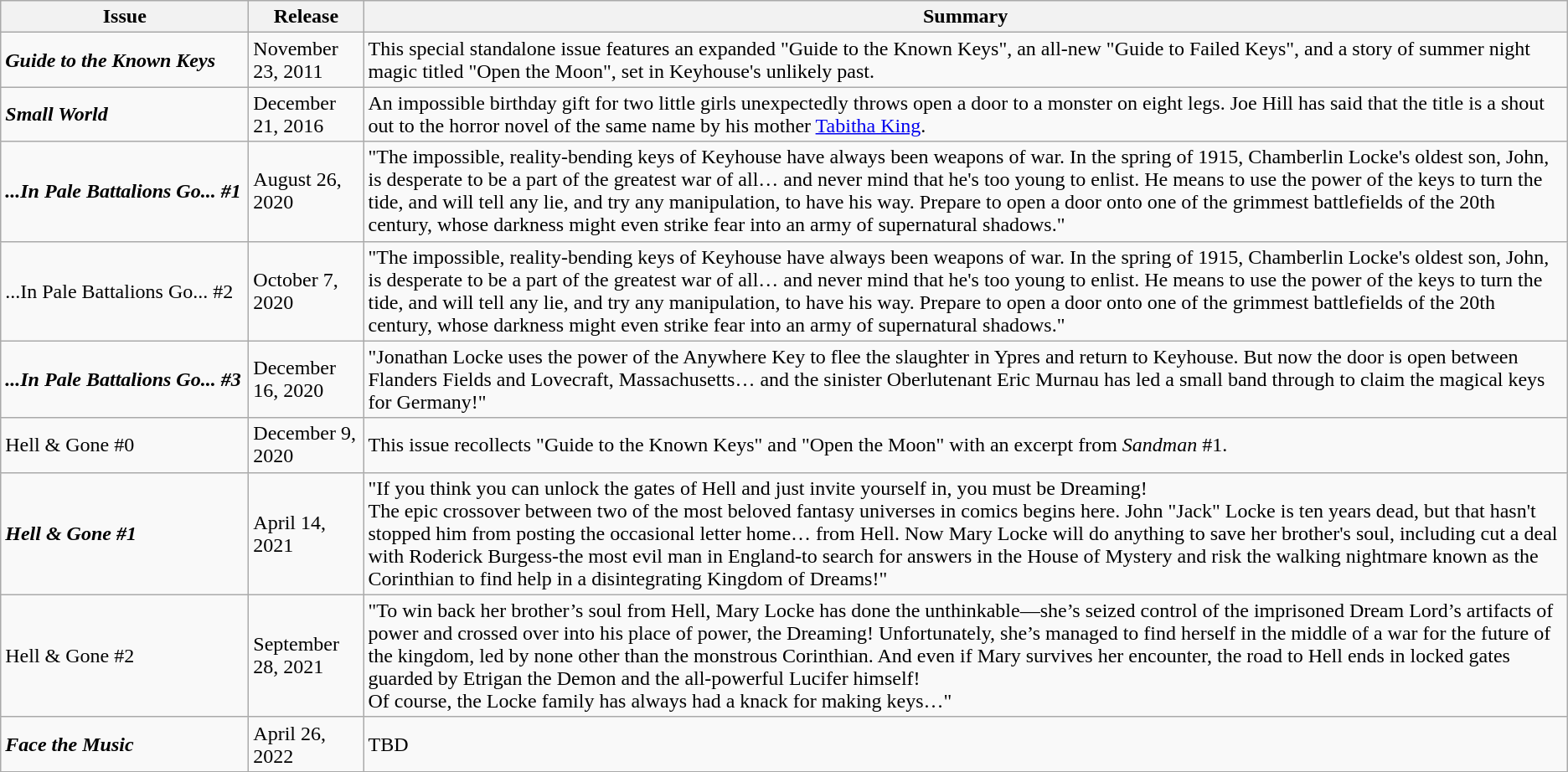<table class="wikitable">
<tr>
<th scope="col" style="width: 190px;"><strong>Issue</strong></th>
<th><strong>Release</strong></th>
<th><strong>Summary</strong></th>
</tr>
<tr>
<td><strong><em>Guide to the Known Keys</em></strong></td>
<td>November 23, 2011</td>
<td>This special standalone issue features an expanded "Guide to the Known Keys", an all-new "Guide to Failed Keys", and a story of summer night magic titled "Open the Moon", set in Keyhouse's unlikely past.</td>
</tr>
<tr>
<td><strong><em>Small World</em></strong></td>
<td>December 21, 2016</td>
<td>An impossible birthday gift for two little girls unexpectedly throws open a door to a monster on eight legs. Joe Hill has said that the title is a shout out to the horror novel of the same name by his mother <a href='#'>Tabitha King</a>.</td>
</tr>
<tr>
<td><strong><em>...In Pale Battalions Go...<em> #1<strong></td>
<td>August 26, 2020</td>
<td>"The impossible, reality-bending keys of Keyhouse have always been weapons of war. In the spring of 1915, Chamberlin Locke's oldest son, John, is desperate to be a part of the greatest war of all… and never mind that he's too young to enlist. He means to use the power of the keys to turn the tide, and will tell any lie, and try any manipulation, to have his way. Prepare to open a door onto one of the grimmest battlefields of the 20th century, whose darkness might even strike fear into an army of supernatural shadows."</td>
</tr>
<tr>
<td></em></strong>...In Pale Battalions Go...</em> #2</strong></td>
<td>October 7, 2020</td>
<td>"The impossible, reality-bending keys of Keyhouse have always been weapons of war. In the spring of 1915, Chamberlin Locke's oldest son, John, is desperate to be a part of the greatest war of all… and never mind that he's too young to enlist. He means to use the power of the keys to turn the tide, and will tell any lie, and try any manipulation, to have his way. Prepare to open a door onto one of the grimmest battlefields of the 20th century, whose darkness might even strike fear into an army of supernatural shadows."</td>
</tr>
<tr>
<td><strong><em>...In Pale Battalions Go...<em> #3<strong></td>
<td>December 16, 2020</td>
<td>"Jonathan Locke uses the power of the Anywhere Key to flee the slaughter in Ypres and return to Keyhouse. But now the door is open between Flanders Fields and Lovecraft, Massachusetts… and the sinister Oberlutenant Eric Murnau has led a small band through to claim the magical keys for Germany!"</td>
</tr>
<tr>
<td></em></strong>Hell & Gone</em> #0</strong></td>
<td>December 9, 2020</td>
<td>This issue recollects "Guide to the Known Keys"  and "Open the Moon" with an excerpt from <em>Sandman</em> #1.</td>
</tr>
<tr>
<td><strong><em>Hell & Gone<em> #1<strong></td>
<td>April 14, 2021</td>
<td>"If you think you can unlock the gates of Hell and just invite yourself in, you must be Dreaming!<br>The epic crossover between two of the most beloved fantasy universes in comics begins here. John "Jack" Locke is ten years dead, but that hasn't stopped him from posting the occasional letter home… from Hell. Now Mary Locke will do anything to save her brother's soul, including cut a deal with Roderick Burgess-the most evil man in England-to search for answers in the House of Mystery and risk the walking nightmare known as the Corinthian to find help in a disintegrating Kingdom of Dreams!"</td>
</tr>
<tr>
<td></em></strong>Hell & Gone</em> #2</strong></td>
<td>September 28, 2021</td>
<td>"To win back her brother’s soul from Hell, Mary Locke has done the unthinkable—she’s seized control of the imprisoned Dream Lord’s artifacts of power and crossed over into his place of power, the Dreaming! Unfortunately, she’s managed to find herself in the middle of a war for the future of the kingdom, led by none other than the monstrous Corinthian. And even if Mary survives her encounter, the road to Hell ends in locked gates guarded by Etrigan the Demon and the all-powerful Lucifer himself!<br>Of course, the Locke family has always had a knack for making keys…"</td>
</tr>
<tr>
<td><strong><em>Face the Music</em></strong></td>
<td>April 26, 2022</td>
<td>TBD</td>
</tr>
</table>
